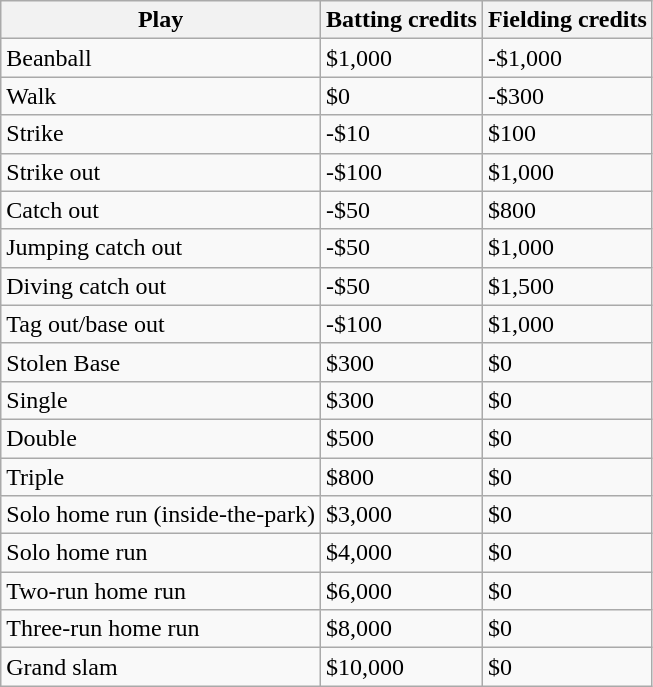<table class="wikitable">
<tr>
<th>Play</th>
<th>Batting credits</th>
<th>Fielding credits</th>
</tr>
<tr>
<td>Beanball</td>
<td>$1,000</td>
<td>-$1,000</td>
</tr>
<tr>
<td>Walk</td>
<td>$0</td>
<td>-$300</td>
</tr>
<tr>
<td>Strike</td>
<td>-$10</td>
<td>$100</td>
</tr>
<tr>
<td>Strike out</td>
<td>-$100</td>
<td>$1,000</td>
</tr>
<tr>
<td>Catch out</td>
<td>-$50</td>
<td>$800</td>
</tr>
<tr>
<td>Jumping catch out</td>
<td>-$50</td>
<td>$1,000</td>
</tr>
<tr>
<td>Diving catch out</td>
<td>-$50</td>
<td>$1,500</td>
</tr>
<tr>
<td>Tag out/base out</td>
<td>-$100</td>
<td>$1,000</td>
</tr>
<tr>
<td>Stolen Base</td>
<td>$300</td>
<td>$0</td>
</tr>
<tr>
<td>Single</td>
<td>$300</td>
<td>$0</td>
</tr>
<tr>
<td>Double</td>
<td>$500</td>
<td>$0</td>
</tr>
<tr>
<td>Triple</td>
<td>$800</td>
<td>$0</td>
</tr>
<tr>
<td>Solo home run (inside-the-park)</td>
<td>$3,000</td>
<td>$0</td>
</tr>
<tr>
<td>Solo home run</td>
<td>$4,000</td>
<td>$0</td>
</tr>
<tr>
<td>Two-run home run</td>
<td>$6,000</td>
<td>$0</td>
</tr>
<tr>
<td>Three-run home run</td>
<td>$8,000</td>
<td>$0</td>
</tr>
<tr>
<td>Grand slam</td>
<td>$10,000</td>
<td>$0</td>
</tr>
</table>
